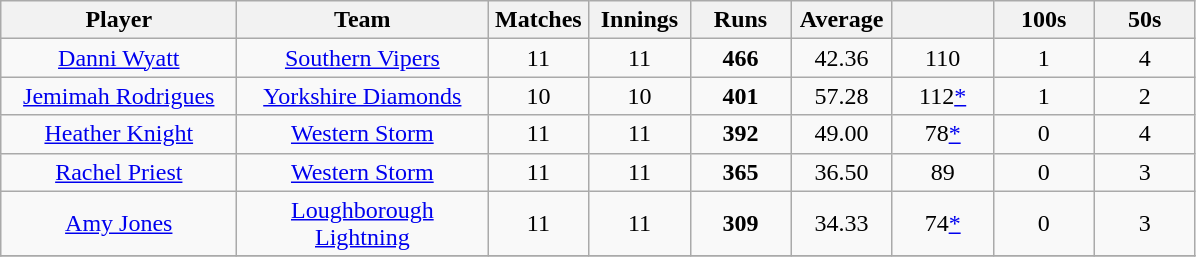<table class="wikitable" style="text-align:center;">
<tr>
<th width=150>Player</th>
<th width=160>Team</th>
<th width=60>Matches</th>
<th width=60>Innings</th>
<th width=60>Runs</th>
<th width=60>Average</th>
<th width=60></th>
<th width=60>100s</th>
<th width=60>50s</th>
</tr>
<tr>
<td><a href='#'>Danni Wyatt</a></td>
<td><a href='#'>Southern Vipers</a></td>
<td>11</td>
<td>11</td>
<td><strong>466</strong></td>
<td>42.36</td>
<td>110</td>
<td>1</td>
<td>4</td>
</tr>
<tr>
<td><a href='#'>Jemimah Rodrigues</a></td>
<td><a href='#'>Yorkshire Diamonds</a></td>
<td>10</td>
<td>10</td>
<td><strong>401</strong></td>
<td>57.28</td>
<td>112<a href='#'>*</a></td>
<td>1</td>
<td>2</td>
</tr>
<tr>
<td><a href='#'>Heather Knight</a></td>
<td><a href='#'>Western Storm</a></td>
<td>11</td>
<td>11</td>
<td><strong>392</strong></td>
<td>49.00</td>
<td>78<a href='#'>*</a></td>
<td>0</td>
<td>4</td>
</tr>
<tr>
<td><a href='#'>Rachel Priest</a></td>
<td><a href='#'>Western Storm</a></td>
<td>11</td>
<td>11</td>
<td><strong>365</strong></td>
<td>36.50</td>
<td>89</td>
<td>0</td>
<td>3</td>
</tr>
<tr>
<td><a href='#'>Amy Jones</a></td>
<td><a href='#'>Loughborough Lightning</a></td>
<td>11</td>
<td>11</td>
<td><strong>309</strong></td>
<td>34.33</td>
<td>74<a href='#'>*</a></td>
<td>0</td>
<td>3</td>
</tr>
<tr>
</tr>
</table>
